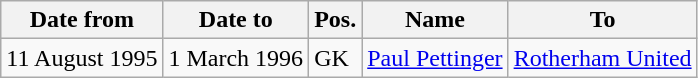<table class="wikitable">
<tr>
<th>Date from</th>
<th>Date to</th>
<th>Pos.</th>
<th>Name</th>
<th>To</th>
</tr>
<tr>
<td>11 August 1995</td>
<td>1 March 1996</td>
<td>GK</td>
<td> <a href='#'>Paul Pettinger</a></td>
<td> <a href='#'>Rotherham United</a></td>
</tr>
</table>
